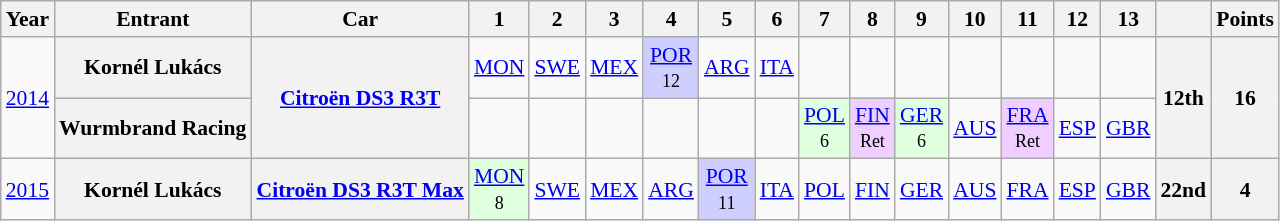<table class="wikitable" style="text-align:center; font-size:90%">
<tr>
<th>Year</th>
<th>Entrant</th>
<th>Car</th>
<th>1</th>
<th>2</th>
<th>3</th>
<th>4</th>
<th>5</th>
<th>6</th>
<th>7</th>
<th>8</th>
<th>9</th>
<th>10</th>
<th>11</th>
<th>12</th>
<th>13</th>
<th></th>
<th>Points</th>
</tr>
<tr>
<td rowspan=2><a href='#'>2014</a></td>
<th>Kornél Lukács</th>
<th rowspan=2><a href='#'>Citroën DS3 R3T</a></th>
<td><a href='#'>MON</a></td>
<td><a href='#'>SWE</a></td>
<td><a href='#'>MEX</a></td>
<td style="background:#CFCFFF;"><a href='#'>POR</a><br><small>12</small></td>
<td><a href='#'>ARG</a></td>
<td><a href='#'>ITA</a></td>
<td></td>
<td></td>
<td></td>
<td></td>
<td></td>
<td></td>
<td></td>
<th rowspan=2>12th</th>
<th rowspan=2>16</th>
</tr>
<tr>
<th>Wurmbrand Racing</th>
<td></td>
<td></td>
<td></td>
<td></td>
<td></td>
<td></td>
<td style="background:#DFFFDF;"><a href='#'>POL</a><br><small>6</small></td>
<td style="background:#EFCFFF;"><a href='#'>FIN</a><br><small>Ret</small></td>
<td style="background:#DFFFDF;"><a href='#'>GER</a><br><small>6</small></td>
<td><a href='#'>AUS</a></td>
<td style="background:#EFCFFF;"><a href='#'>FRA</a><br><small>Ret</small></td>
<td><a href='#'>ESP</a></td>
<td><a href='#'>GBR</a></td>
</tr>
<tr>
<td><a href='#'>2015</a></td>
<th>Kornél Lukács</th>
<th><a href='#'>Citroën DS3 R3T Max</a></th>
<td style="background:#DFFFDF;"><a href='#'>MON</a><br><small>8</small></td>
<td><a href='#'>SWE</a></td>
<td><a href='#'>MEX</a></td>
<td><a href='#'>ARG</a></td>
<td style="background:#CFCFFF;"><a href='#'>POR</a><br><small>11</small></td>
<td><a href='#'>ITA</a></td>
<td><a href='#'>POL</a></td>
<td><a href='#'>FIN</a></td>
<td><a href='#'>GER</a></td>
<td><a href='#'>AUS</a></td>
<td><a href='#'>FRA</a></td>
<td><a href='#'>ESP</a></td>
<td><a href='#'>GBR</a></td>
<th>22nd</th>
<th>4</th>
</tr>
</table>
